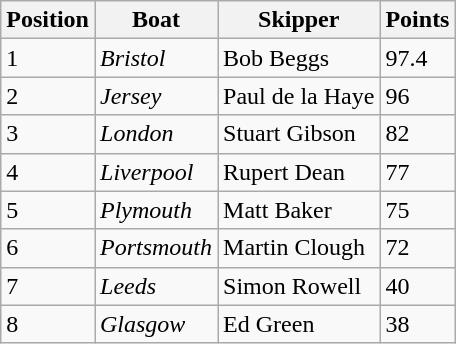<table class="wikitable">
<tr>
<th>Position</th>
<th>Boat</th>
<th>Skipper</th>
<th>Points</th>
</tr>
<tr>
<td>1</td>
<td><em>Bristol</em></td>
<td>Bob Beggs</td>
<td>97.4</td>
</tr>
<tr>
<td>2</td>
<td><em>Jersey</em></td>
<td>Paul de la Haye</td>
<td>96</td>
</tr>
<tr>
<td>3</td>
<td><em>London</em></td>
<td>Stuart Gibson</td>
<td>82</td>
</tr>
<tr>
<td>4</td>
<td><em>Liverpool</em></td>
<td>Rupert Dean</td>
<td>77</td>
</tr>
<tr>
<td>5</td>
<td><em>Plymouth</em></td>
<td>Matt Baker</td>
<td>75</td>
</tr>
<tr>
<td>6</td>
<td><em>Portsmouth</em></td>
<td>Martin Clough</td>
<td>72</td>
</tr>
<tr>
<td>7</td>
<td><em>Leeds</em></td>
<td>Simon Rowell</td>
<td>40</td>
</tr>
<tr>
<td>8</td>
<td><em>Glasgow</em></td>
<td>Ed Green</td>
<td>38</td>
</tr>
</table>
